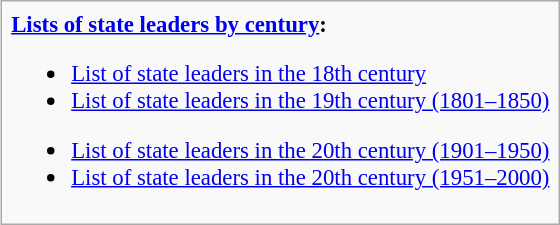<table class="infobox" style="font-size: 95%">
<tr>
<td><strong><a href='#'>Lists of state leaders by century</a>:</strong><br><ul><li><a href='#'>List of state leaders in the 18th century</a></li><li><a href='#'>List of state leaders in the 19th century (1801–1850)</a></li></ul>



<ul><li><a href='#'>List of state leaders in the 20th century (1901–1950)</a></li><li><a href='#'>List of state leaders in the 20th century (1951–2000)</a></li></ul></td>
</tr>
</table>
